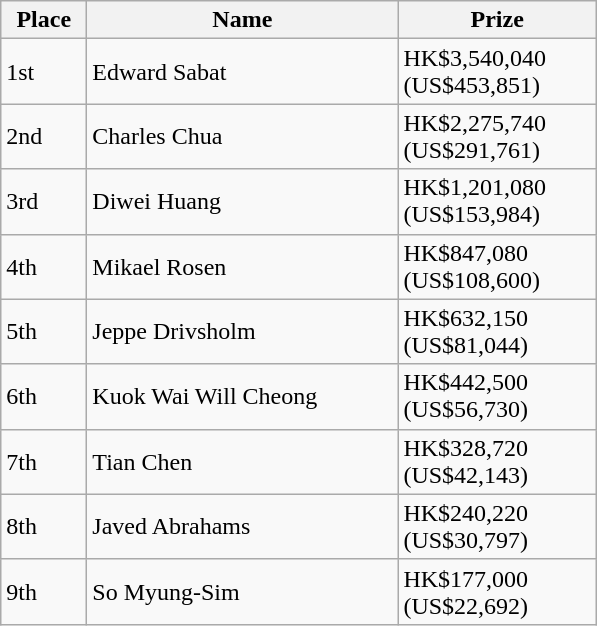<table class="wikitable">
<tr>
<th width="50">Place</th>
<th width="200">Name</th>
<th width="125">Prize</th>
</tr>
<tr>
<td>1st</td>
<td> Edward Sabat</td>
<td>HK$3,540,040 (US$453,851)</td>
</tr>
<tr>
<td>2nd</td>
<td> Charles Chua</td>
<td>HK$2,275,740 (US$291,761)</td>
</tr>
<tr>
<td>3rd</td>
<td> Diwei Huang</td>
<td>HK$1,201,080 (US$153,984)</td>
</tr>
<tr>
<td>4th</td>
<td> Mikael Rosen</td>
<td>HK$847,080 (US$108,600)</td>
</tr>
<tr>
<td>5th</td>
<td> Jeppe Drivsholm</td>
<td>HK$632,150 (US$81,044)</td>
</tr>
<tr>
<td>6th</td>
<td> Kuok Wai Will Cheong</td>
<td>HK$442,500 (US$56,730)</td>
</tr>
<tr>
<td>7th</td>
<td> Tian Chen</td>
<td>HK$328,720 (US$42,143)</td>
</tr>
<tr>
<td>8th</td>
<td> Javed Abrahams</td>
<td>HK$240,220 (US$30,797)</td>
</tr>
<tr>
<td>9th</td>
<td> So Myung-Sim</td>
<td>HK$177,000 (US$22,692)</td>
</tr>
</table>
